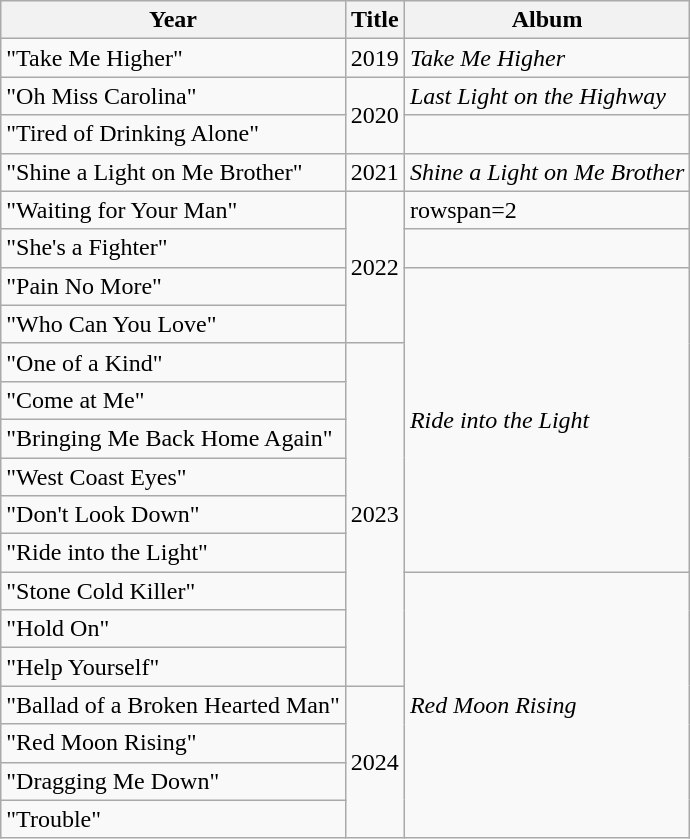<table class="wikitable">
<tr>
<th>Year</th>
<th>Title</th>
<th>Album</th>
</tr>
<tr>
<td>"Take Me Higher"</td>
<td>2019</td>
<td><em>Take Me Higher</em></td>
</tr>
<tr>
<td>"Oh Miss Carolina"</td>
<td rowspan=2>2020</td>
<td><em>Last Light on the Highway</em></td>
</tr>
<tr>
<td>"Tired of Drinking Alone"</td>
<td></td>
</tr>
<tr>
<td>"Shine a Light on Me Brother"</td>
<td>2021</td>
<td><em>Shine a Light on Me Brother</em></td>
</tr>
<tr>
<td>"Waiting for Your Man"</td>
<td rowspan=4>2022</td>
<td>rowspan=2 </td>
</tr>
<tr>
<td>"She's a Fighter"</td>
</tr>
<tr>
<td>"Pain No More"</td>
<td rowspan=8><em>Ride into the Light</em></td>
</tr>
<tr>
<td>"Who Can You Love"</td>
</tr>
<tr>
<td>"One of a Kind"</td>
<td rowspan=9>2023</td>
</tr>
<tr>
<td>"Come at Me"</td>
</tr>
<tr>
<td>"Bringing Me Back Home Again"</td>
</tr>
<tr>
<td>"West Coast Eyes"</td>
</tr>
<tr>
<td>"Don't Look Down"</td>
</tr>
<tr>
<td>"Ride into the Light"</td>
</tr>
<tr>
<td>"Stone Cold Killer"</td>
<td rowspan=7><em>Red Moon Rising</em></td>
</tr>
<tr>
<td>"Hold On"</td>
</tr>
<tr>
<td>"Help Yourself"</td>
</tr>
<tr>
<td>"Ballad of a Broken Hearted Man"</td>
<td rowspan=4>2024</td>
</tr>
<tr>
<td>"Red Moon Rising"</td>
</tr>
<tr>
<td>"Dragging Me Down"</td>
</tr>
<tr>
<td>"Trouble"</td>
</tr>
</table>
